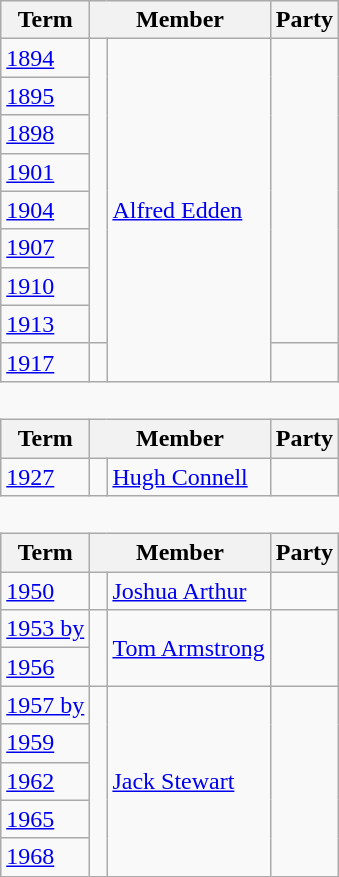<table class="wikitable" style='border-style: none none none none;'>
<tr>
<th>Term</th>
<th colspan="2">Member</th>
<th>Party</th>
</tr>
<tr style="background: #f9f9f9">
<td><a href='#'>1894</a></td>
<td rowspan="8" > </td>
<td rowspan="9"><a href='#'>Alfred Edden</a></td>
<td rowspan="8"></td>
</tr>
<tr style="background: #f9f9f9">
<td><a href='#'>1895</a></td>
</tr>
<tr style="background: #f9f9f9">
<td><a href='#'>1898</a></td>
</tr>
<tr style="background: #f9f9f9">
<td><a href='#'>1901</a></td>
</tr>
<tr style="background: #f9f9f9">
<td><a href='#'>1904</a></td>
</tr>
<tr style="background: #f9f9f9">
<td><a href='#'>1907</a></td>
</tr>
<tr style="background: #f9f9f9">
<td><a href='#'>1910</a></td>
</tr>
<tr style="background: #f9f9f9">
<td><a href='#'>1913</a></td>
</tr>
<tr style="background: #f9f9f9">
<td><a href='#'>1917</a></td>
<td> </td>
<td></td>
</tr>
<tr>
<td colspan="4" style='border-style: none none none none;'> </td>
</tr>
<tr>
<th>Term</th>
<th colspan="2">Member</th>
<th>Party</th>
</tr>
<tr style="background: #f9f9f9">
<td><a href='#'>1927</a></td>
<td> </td>
<td><a href='#'>Hugh Connell</a></td>
<td></td>
</tr>
<tr>
<td colspan="4" style='border-style: none none none none;'> </td>
</tr>
<tr>
<th>Term</th>
<th colspan="2">Member</th>
<th>Party</th>
</tr>
<tr style="background: #f9f9f9">
<td><a href='#'>1950</a></td>
<td> </td>
<td><a href='#'>Joshua Arthur</a></td>
<td></td>
</tr>
<tr style="background: #f9f9f9">
<td><a href='#'>1953 by</a></td>
<td rowspan="2" > </td>
<td rowspan="2"><a href='#'>Tom Armstrong</a></td>
<td rowspan="2"></td>
</tr>
<tr style="background: #f9f9f9">
<td><a href='#'>1956</a></td>
</tr>
<tr style="background: #f9f9f9">
<td><a href='#'>1957 by</a></td>
<td rowspan="5" > </td>
<td rowspan="5"><a href='#'>Jack Stewart</a></td>
<td rowspan="5"></td>
</tr>
<tr style="background: #f9f9f9">
<td><a href='#'>1959</a></td>
</tr>
<tr style="background: #f9f9f9">
<td><a href='#'>1962</a></td>
</tr>
<tr style="background: #f9f9f9">
<td><a href='#'>1965</a></td>
</tr>
<tr style="background: #f9f9f9">
<td><a href='#'>1968</a></td>
</tr>
</table>
